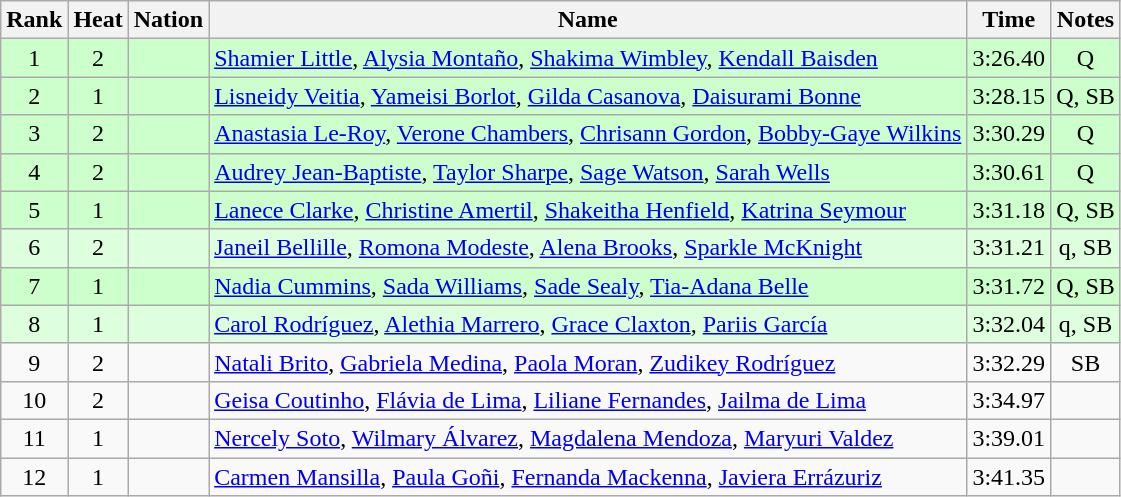<table class="wikitable sortable" style="text-align:center">
<tr>
<th>Rank</th>
<th>Heat</th>
<th>Nation</th>
<th>Name</th>
<th>Time</th>
<th>Notes</th>
</tr>
<tr bgcolor=ccffcc>
<td>1</td>
<td>2</td>
<td align=left></td>
<td align=left><a href='#'>Shamier Little</a>, <a href='#'>Alysia Montaño</a>, <a href='#'>Shakima Wimbley</a>, <a href='#'>Kendall Baisden</a></td>
<td>3:26.40</td>
<td>Q</td>
</tr>
<tr bgcolor=ccffcc>
<td>2</td>
<td>1</td>
<td align=left></td>
<td align=left><a href='#'>Lisneidy Veitia</a>, <a href='#'>Yameisi Borlot</a>, <a href='#'>Gilda Casanova</a>, <a href='#'>Daisurami Bonne</a></td>
<td>3:28.15</td>
<td>Q, SB</td>
</tr>
<tr bgcolor=ccffcc>
<td>3</td>
<td>2</td>
<td align=left></td>
<td align=left><a href='#'>Anastasia Le-Roy</a>, <a href='#'>Verone Chambers</a>, <a href='#'>Chrisann Gordon</a>, <a href='#'>Bobby-Gaye Wilkins</a></td>
<td>3:30.29</td>
<td>Q</td>
</tr>
<tr bgcolor=ccffcc>
<td>4</td>
<td>2</td>
<td align=left></td>
<td align=left><a href='#'>Audrey Jean-Baptiste</a>, <a href='#'>Taylor Sharpe</a>, <a href='#'>Sage Watson</a>, <a href='#'>Sarah Wells</a></td>
<td>3:30.61</td>
<td>Q</td>
</tr>
<tr bgcolor=ccffcc>
<td>5</td>
<td>1</td>
<td align=left></td>
<td align=left><a href='#'>Lanece Clarke</a>, <a href='#'>Christine Amertil</a>, <a href='#'>Shakeitha Henfield</a>, <a href='#'>Katrina Seymour</a></td>
<td>3:31.18</td>
<td>Q, SB</td>
</tr>
<tr bgcolor=ddffdd>
<td>6</td>
<td>2</td>
<td align=left></td>
<td align=left><a href='#'>Janeil Bellille</a>, <a href='#'>Romona Modeste</a>, <a href='#'>Alena Brooks</a>, <a href='#'>Sparkle McKnight</a></td>
<td>3:31.21</td>
<td>q, SB</td>
</tr>
<tr bgcolor=ccffcc>
<td>7</td>
<td>1</td>
<td align=left></td>
<td align=left><a href='#'>Nadia Cummins</a>, <a href='#'>Sada Williams</a>, <a href='#'>Sade Sealy</a>, <a href='#'>Tia-Adana Belle</a></td>
<td>3:31.72</td>
<td>Q, SB</td>
</tr>
<tr bgcolor=ddffdd>
<td>8</td>
<td>1</td>
<td align=left></td>
<td align=left><a href='#'>Carol Rodríguez</a>, <a href='#'>Alethia Marrero</a>, <a href='#'>Grace Claxton</a>, <a href='#'>Pariis García</a></td>
<td>3:32.04</td>
<td>q, SB</td>
</tr>
<tr>
<td>9</td>
<td>2</td>
<td align=left></td>
<td align=left><a href='#'>Natali Brito</a>, <a href='#'>Gabriela Medina</a>, <a href='#'>Paola Moran</a>, <a href='#'>Zudikey Rodríguez</a></td>
<td>3:32.29</td>
<td>SB</td>
</tr>
<tr>
<td>10</td>
<td>2</td>
<td align=left></td>
<td align=left><a href='#'>Geisa Coutinho</a>, <a href='#'>Flávia de Lima</a>, <a href='#'>Liliane Fernandes</a>, <a href='#'>Jailma de Lima</a></td>
<td>3:34.97</td>
<td></td>
</tr>
<tr>
<td>11</td>
<td>1</td>
<td align=left></td>
<td align=left><a href='#'>Nercely Soto</a>, <a href='#'>Wilmary Álvarez</a>, <a href='#'>Magdalena Mendoza</a>, <a href='#'>Maryuri Valdez</a></td>
<td>3:39.01</td>
<td></td>
</tr>
<tr>
<td>12</td>
<td>1</td>
<td align=left></td>
<td align=left><a href='#'>Carmen Mansilla</a>, <a href='#'>Paula Goñi</a>, <a href='#'>Fernanda Mackenna</a>, <a href='#'>Javiera Errázuriz</a></td>
<td>3:41.35</td>
<td></td>
</tr>
</table>
